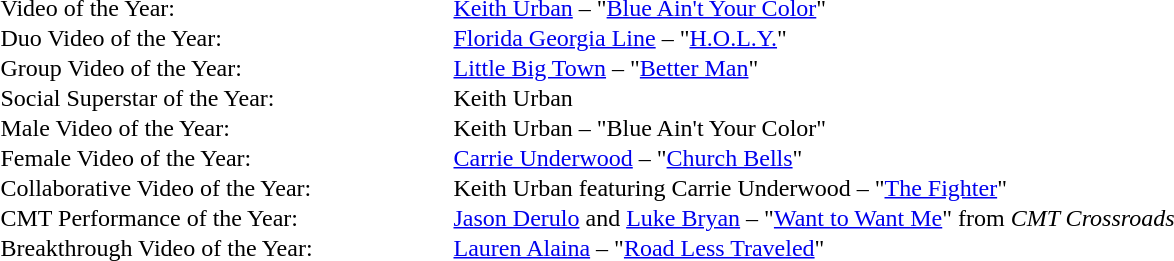<table cellspacing="0" border="0" cellpadding="1">
<tr>
<td width="300">Video of the Year:</td>
<td><a href='#'>Keith Urban</a> – "<a href='#'>Blue Ain't Your Color</a>"</td>
</tr>
<tr>
<td>Duo Video of the Year:</td>
<td><a href='#'>Florida Georgia Line</a> – "<a href='#'>H.O.L.Y.</a>"</td>
</tr>
<tr>
<td>Group Video of the Year:</td>
<td><a href='#'>Little Big Town</a> – "<a href='#'>Better Man</a>"</td>
</tr>
<tr>
<td>Social Superstar of the Year:</td>
<td>Keith Urban</td>
</tr>
<tr>
<td>Male Video of the Year:</td>
<td>Keith Urban – "Blue Ain't Your Color"</td>
</tr>
<tr>
<td>Female Video of the Year:</td>
<td><a href='#'>Carrie Underwood</a> – "<a href='#'>Church Bells</a>"</td>
</tr>
<tr>
<td>Collaborative Video of the Year:</td>
<td>Keith Urban featuring Carrie Underwood – "<a href='#'>The Fighter</a>"</td>
</tr>
<tr>
<td>CMT Performance of the Year:</td>
<td><a href='#'>Jason Derulo</a> and <a href='#'>Luke Bryan</a> – "<a href='#'>Want to Want Me</a>" from <em>CMT Crossroads</em></td>
</tr>
<tr>
<td>Breakthrough Video of the Year:</td>
<td><a href='#'>Lauren Alaina</a> – "<a href='#'>Road Less Traveled</a>"</td>
</tr>
</table>
